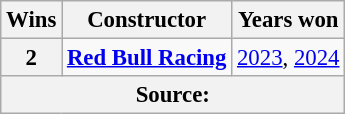<table class="wikitable" style="font-size: 95%;">
<tr>
<th>Wins</th>
<th>Constructor</th>
<th>Years won</th>
</tr>
<tr>
<th>2</th>
<td> <strong><a href='#'>Red Bull Racing</a></strong></td>
<td><a href='#'>2023</a>, <a href='#'>2024</a></td>
</tr>
<tr>
<th colspan=4>Source:</th>
</tr>
</table>
